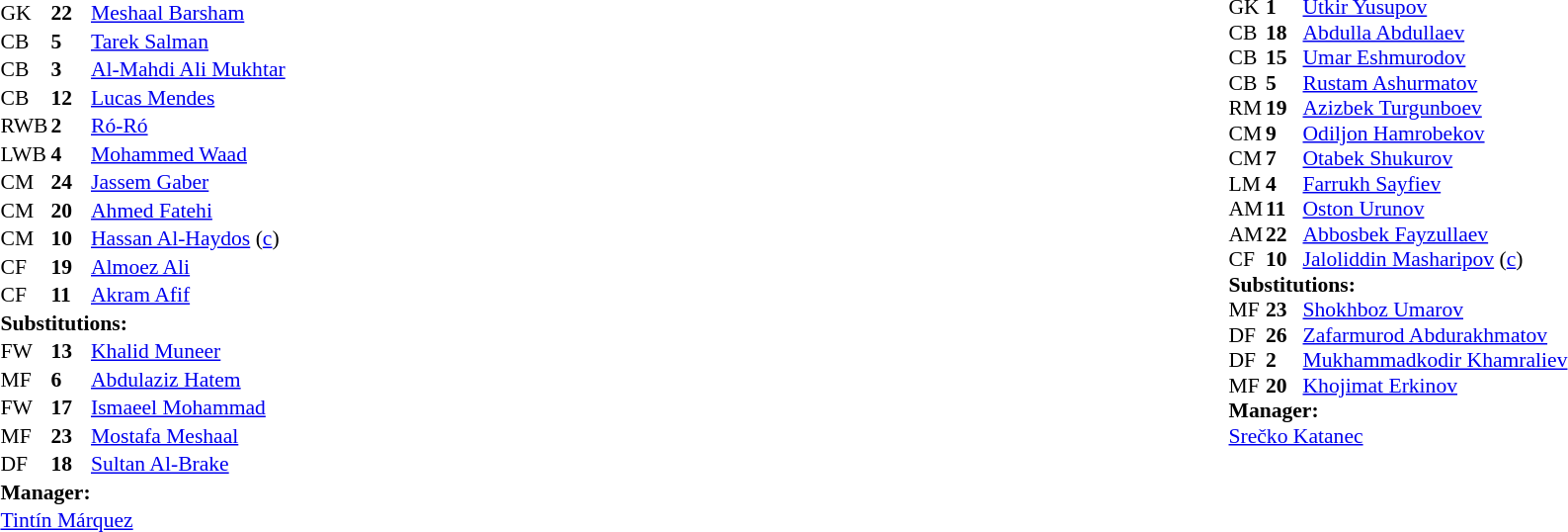<table width="100%">
<tr>
<td valign="top" width="40%"><br><table style="font-size:90%; cellspacing="0" cellpadding="0">
<tr>
<th width=25></th>
<th width=25></th>
</tr>
<tr>
<td>GK</td>
<td><strong>22</strong></td>
<td><a href='#'>Meshaal Barsham</a></td>
<td></td>
</tr>
<tr>
<td>CB</td>
<td><strong>5</strong></td>
<td><a href='#'>Tarek Salman</a></td>
<td></td>
<td></td>
</tr>
<tr>
<td>CB</td>
<td><strong>3</strong></td>
<td><a href='#'>Al-Mahdi Ali Mukhtar</a></td>
</tr>
<tr>
<td>CB</td>
<td><strong>12</strong></td>
<td><a href='#'>Lucas Mendes</a></td>
</tr>
<tr>
<td>RWB</td>
<td><strong>2</strong></td>
<td><a href='#'>Ró-Ró</a></td>
<td></td>
</tr>
<tr>
<td>LWB</td>
<td><strong>4</strong></td>
<td><a href='#'>Mohammed Waad</a></td>
<td></td>
<td></td>
</tr>
<tr>
<td>CM</td>
<td><strong>24</strong></td>
<td><a href='#'>Jassem Gaber</a></td>
<td></td>
<td></td>
</tr>
<tr>
<td>CM</td>
<td><strong>20</strong></td>
<td><a href='#'>Ahmed Fatehi</a></td>
<td></td>
<td></td>
</tr>
<tr>
<td>CM</td>
<td><strong>10</strong></td>
<td><a href='#'>Hassan Al-Haydos</a> (<a href='#'>c</a>)</td>
<td></td>
<td></td>
</tr>
<tr>
<td>CF</td>
<td><strong>19</strong></td>
<td><a href='#'>Almoez Ali</a></td>
<td></td>
</tr>
<tr>
<td>CF</td>
<td><strong>11</strong></td>
<td><a href='#'>Akram Afif</a></td>
</tr>
<tr>
<td colspan=3><strong>Substitutions:</strong></td>
</tr>
<tr>
<td>FW</td>
<td><strong>13</strong></td>
<td><a href='#'>Khalid Muneer</a></td>
<td></td>
<td></td>
</tr>
<tr>
<td>MF</td>
<td><strong>6</strong></td>
<td><a href='#'>Abdulaziz Hatem</a></td>
<td></td>
<td></td>
</tr>
<tr>
<td>FW</td>
<td><strong>17</strong></td>
<td><a href='#'>Ismaeel Mohammad</a></td>
<td></td>
<td></td>
</tr>
<tr>
<td>MF</td>
<td><strong>23</strong></td>
<td><a href='#'>Mostafa Meshaal</a></td>
<td></td>
<td></td>
</tr>
<tr>
<td>DF</td>
<td><strong>18</strong></td>
<td><a href='#'>Sultan Al-Brake</a></td>
<td></td>
<td></td>
</tr>
<tr>
<td colspan=3><strong>Manager:</strong></td>
</tr>
<tr>
<td colspan=3> <a href='#'>Tintín Márquez</a></td>
</tr>
</table>
</td>
<td valign="top"></td>
<td valign="top" width="50%"><br><table style="font-size:90%; margin:auto" cellspacing="0" cellpadding="0">
<tr>
<th width=25></th>
<th width=25></th>
</tr>
<tr>
<td>GK</td>
<td><strong>1</strong></td>
<td><a href='#'>Utkir Yusupov</a></td>
</tr>
<tr>
<td>CB</td>
<td><strong>18</strong></td>
<td><a href='#'>Abdulla Abdullaev</a></td>
</tr>
<tr>
<td>CB</td>
<td><strong>15</strong></td>
<td><a href='#'>Umar Eshmurodov</a></td>
</tr>
<tr>
<td>CB</td>
<td><strong>5</strong></td>
<td><a href='#'>Rustam Ashurmatov</a></td>
<td></td>
</tr>
<tr>
<td>RM</td>
<td><strong>19</strong></td>
<td><a href='#'>Azizbek Turgunboev</a></td>
<td></td>
<td></td>
</tr>
<tr>
<td>CM</td>
<td><strong>9</strong></td>
<td><a href='#'>Odiljon Hamrobekov</a></td>
</tr>
<tr>
<td>CM</td>
<td><strong>7</strong></td>
<td><a href='#'>Otabek Shukurov</a></td>
<td></td>
</tr>
<tr>
<td>LM</td>
<td><strong>4</strong></td>
<td><a href='#'>Farrukh Sayfiev</a></td>
<td></td>
<td></td>
</tr>
<tr>
<td>AM</td>
<td><strong>11</strong></td>
<td><a href='#'>Oston Urunov</a></td>
<td></td>
<td></td>
</tr>
<tr>
<td>AM</td>
<td><strong>22</strong></td>
<td><a href='#'>Abbosbek Fayzullaev</a></td>
<td></td>
<td></td>
</tr>
<tr>
<td>CF</td>
<td><strong>10</strong></td>
<td><a href='#'>Jaloliddin Masharipov</a> (<a href='#'>c</a>)</td>
</tr>
<tr>
<td colspan=3><strong>Substitutions:</strong></td>
</tr>
<tr>
<td>MF</td>
<td><strong>23</strong></td>
<td><a href='#'>Shokhboz Umarov</a></td>
<td></td>
<td></td>
</tr>
<tr>
<td>DF</td>
<td><strong>26</strong></td>
<td><a href='#'>Zafarmurod Abdurakhmatov</a></td>
<td></td>
<td></td>
</tr>
<tr>
<td>DF</td>
<td><strong>2</strong></td>
<td><a href='#'>Mukhammadkodir Khamraliev</a></td>
<td></td>
<td></td>
</tr>
<tr>
<td>MF</td>
<td><strong>20</strong></td>
<td><a href='#'>Khojimat Erkinov</a></td>
<td></td>
<td></td>
</tr>
<tr>
<td colspan=3><strong>Manager:</strong></td>
</tr>
<tr>
<td colspan=3> <a href='#'>Srečko Katanec</a></td>
<td></td>
</tr>
</table>
</td>
</tr>
</table>
